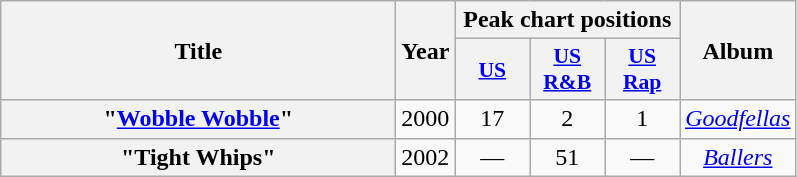<table class="wikitable plainrowheaders" style="text-align:center;">
<tr>
<th scope="col" rowspan="2" style="width:16em;">Title</th>
<th scope="col" rowspan="2">Year</th>
<th scope="col" colspan="3">Peak chart positions</th>
<th scope="col" rowspan="2">Album</th>
</tr>
<tr>
<th style="width:3em; font-size:90%"><a href='#'>US</a></th>
<th style="width:3em; font-size:90%"><a href='#'>US<br>R&B</a></th>
<th style="width:3em; font-size:90%"><a href='#'>US<br>Rap</a></th>
</tr>
<tr>
<th scope="row">"<a href='#'>Wobble Wobble</a>"</th>
<td>2000</td>
<td>17</td>
<td>2</td>
<td>1</td>
<td><em><a href='#'>Goodfellas</a></em></td>
</tr>
<tr>
<th scope="row">"Tight Whips"</th>
<td>2002</td>
<td>—</td>
<td>51</td>
<td>—</td>
<td><em><a href='#'>Ballers</a></em></td>
</tr>
</table>
